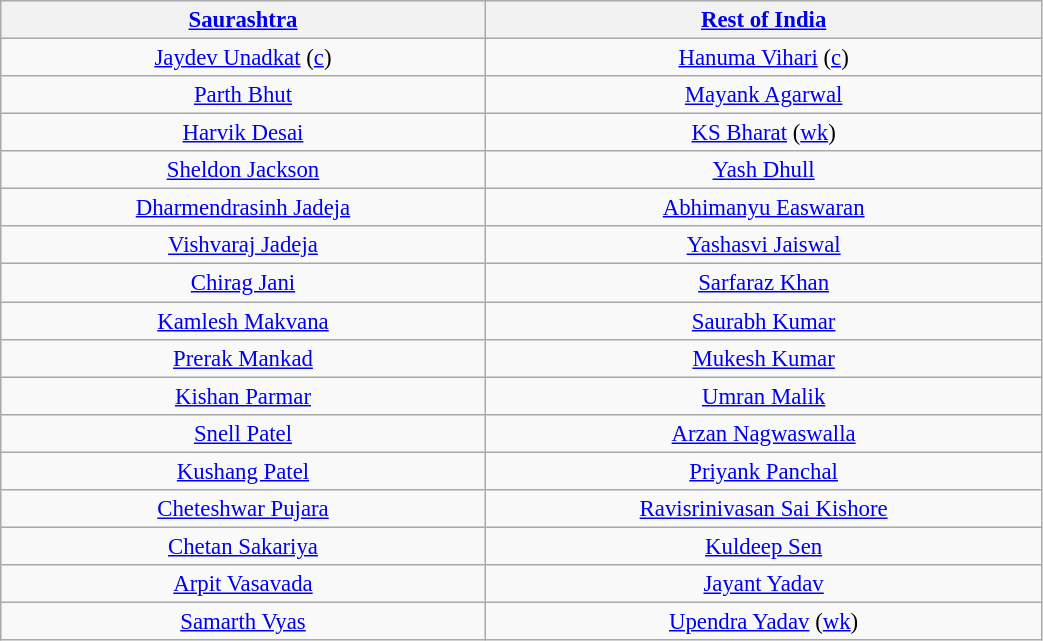<table class="wikitable mw-collapsible" style="text-align:center; font-size:95%; width:55%;">
<tr style="background:#efefef;">
<th><a href='#'>Saurashtra</a></th>
<th><a href='#'>Rest of India</a></th>
</tr>
<tr>
<td><a href='#'>Jaydev Unadkat</a> (<a href='#'>c</a>)</td>
<td><a href='#'>Hanuma Vihari</a> (<a href='#'>c</a>)</td>
</tr>
<tr>
<td><a href='#'>Parth Bhut</a></td>
<td><a href='#'>Mayank Agarwal</a></td>
</tr>
<tr>
<td><a href='#'>Harvik Desai</a></td>
<td><a href='#'>KS Bharat</a> (<a href='#'>wk</a>)</td>
</tr>
<tr>
<td><a href='#'>Sheldon Jackson</a></td>
<td><a href='#'>Yash Dhull</a></td>
</tr>
<tr>
<td><a href='#'>Dharmendrasinh Jadeja</a></td>
<td><a href='#'>Abhimanyu Easwaran</a></td>
</tr>
<tr>
<td><a href='#'>Vishvaraj Jadeja</a></td>
<td><a href='#'>Yashasvi Jaiswal</a></td>
</tr>
<tr>
<td><a href='#'>Chirag Jani</a></td>
<td><a href='#'>Sarfaraz Khan</a></td>
</tr>
<tr>
<td><a href='#'>Kamlesh Makvana</a></td>
<td><a href='#'>Saurabh Kumar</a></td>
</tr>
<tr>
<td><a href='#'>Prerak Mankad</a></td>
<td><a href='#'>Mukesh Kumar</a></td>
</tr>
<tr>
<td><a href='#'>Kishan Parmar</a></td>
<td><a href='#'>Umran Malik</a></td>
</tr>
<tr>
<td><a href='#'>Snell Patel</a></td>
<td><a href='#'>Arzan Nagwaswalla</a></td>
</tr>
<tr>
<td><a href='#'>Kushang Patel</a></td>
<td><a href='#'>Priyank Panchal</a></td>
</tr>
<tr>
<td><a href='#'>Cheteshwar Pujara</a></td>
<td><a href='#'>Ravisrinivasan Sai Kishore</a></td>
</tr>
<tr>
<td><a href='#'>Chetan Sakariya</a></td>
<td><a href='#'>Kuldeep Sen</a></td>
</tr>
<tr>
<td><a href='#'>Arpit Vasavada</a></td>
<td><a href='#'>Jayant Yadav</a></td>
</tr>
<tr>
<td><a href='#'>Samarth Vyas</a></td>
<td><a href='#'>Upendra Yadav</a> (<a href='#'>wk</a>)</td>
</tr>
</table>
